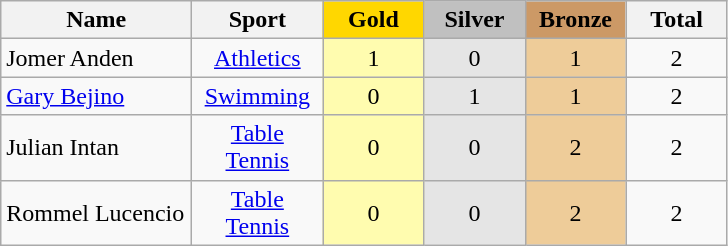<table class="wikitable" style="text-align:center;">
<tr>
<th width=120>Name</th>
<th width=80>Sport</th>
<td bgcolor=gold width=60><strong>Gold</strong></td>
<td bgcolor=silver width=60><strong>Silver</strong></td>
<td bgcolor=#cc9966 width=60><strong>Bronze</strong></td>
<th width=60>Total</th>
</tr>
<tr>
<td align=left>Jomer Anden</td>
<td><a href='#'>Athletics</a></td>
<td bgcolor=#fffcaf>1</td>
<td bgcolor=#e5e5e5>0</td>
<td bgcolor=#eecc99>1</td>
<td>2</td>
</tr>
<tr>
<td align=left><a href='#'>Gary Bejino</a></td>
<td><a href='#'>Swimming</a></td>
<td bgcolor=#fffcaf>0</td>
<td bgcolor=#e5e5e5>1</td>
<td bgcolor=#eecc99>1</td>
<td>2</td>
</tr>
<tr>
<td align=left>Julian Intan</td>
<td><a href='#'>Table Tennis</a></td>
<td bgcolor=#fffcaf>0</td>
<td bgcolor=#e5e5e5>0</td>
<td bgcolor=#eecc99>2</td>
<td>2</td>
</tr>
<tr>
<td align=left>Rommel Lucencio</td>
<td><a href='#'>Table Tennis</a></td>
<td bgcolor=#fffcaf>0</td>
<td bgcolor=#e5e5e5>0</td>
<td bgcolor=#eecc99>2</td>
<td>2</td>
</tr>
</table>
